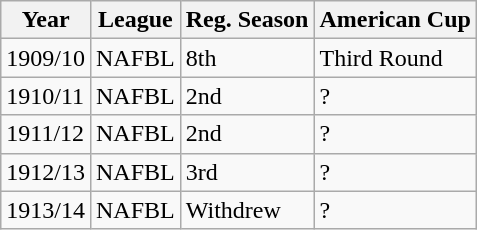<table class="wikitable">
<tr>
<th>Year</th>
<th>League</th>
<th>Reg. Season</th>
<th>American Cup</th>
</tr>
<tr>
<td>1909/10</td>
<td>NAFBL</td>
<td>8th</td>
<td>Third Round</td>
</tr>
<tr>
<td>1910/11</td>
<td>NAFBL</td>
<td>2nd</td>
<td>?</td>
</tr>
<tr>
<td>1911/12</td>
<td>NAFBL</td>
<td>2nd</td>
<td>?</td>
</tr>
<tr>
<td>1912/13</td>
<td>NAFBL</td>
<td>3rd</td>
<td>?</td>
</tr>
<tr>
<td>1913/14</td>
<td>NAFBL</td>
<td>Withdrew</td>
<td>?</td>
</tr>
</table>
